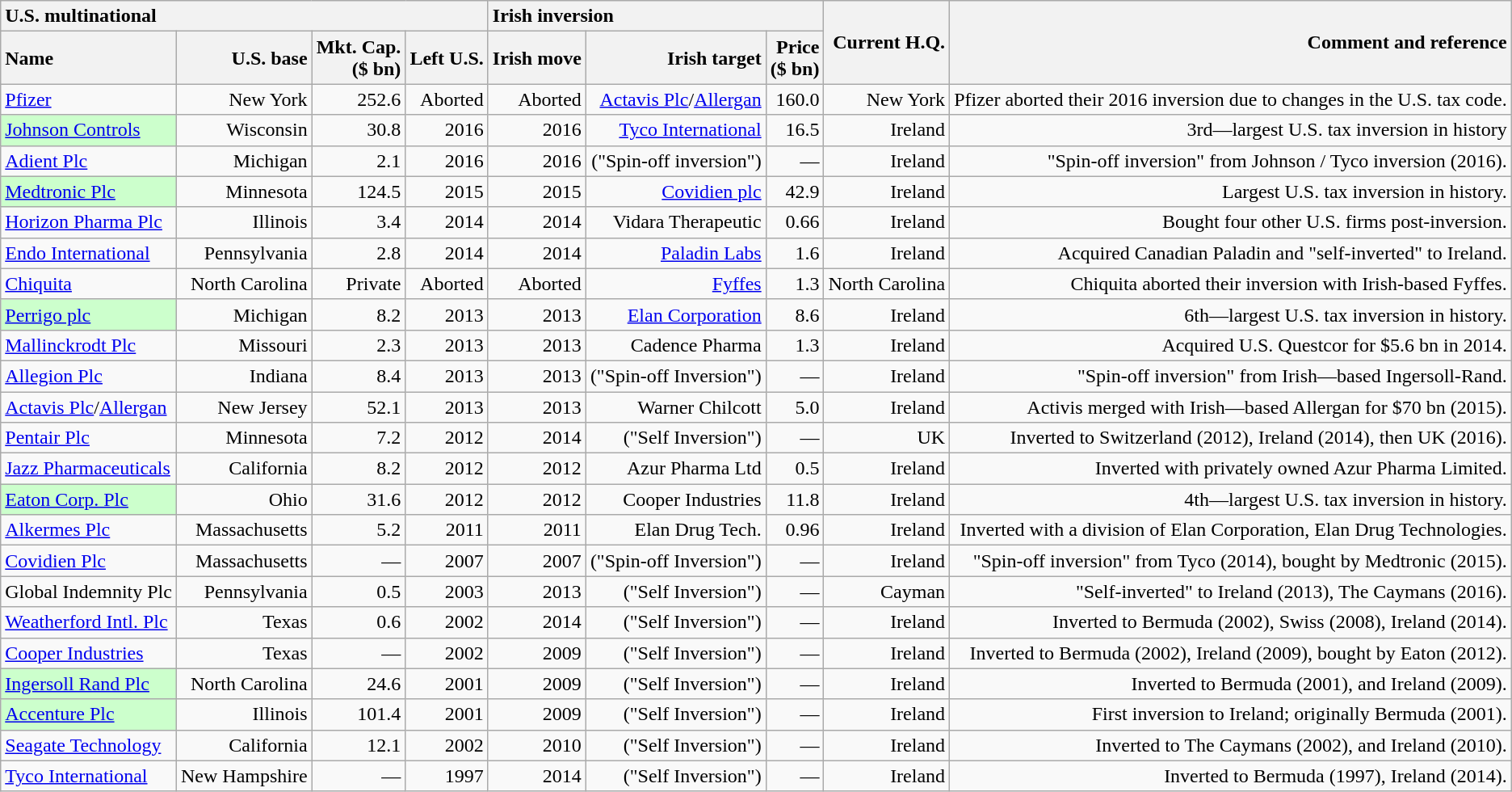<table class="wikitable" style="text-align:right">
<tr>
<th colspan="4" style="text-align:left">U.S. multinational</th>
<th colspan="3" style="text-align:left">Irish inversion</th>
<th rowspan="2" style="text-align:right">Current H.Q.</th>
<th rowspan="2" style="text-align:right">Comment and reference</th>
</tr>
<tr>
<th style="text-align:left">Name</th>
<th style="text-align:right">U.S. base</th>
<th style="text-align:right">Mkt. Cap.<br>($ bn)</th>
<th style="text-align:right">Left U.S.</th>
<th style="text-align:right">Irish move</th>
<th style="text-align:right">Irish target</th>
<th style="text-align:right">Price<br>($ bn)</th>
</tr>
<tr>
<td style="text-align:left"><a href='#'>Pfizer</a></td>
<td>New York</td>
<td>252.6</td>
<td>Aborted</td>
<td>Aborted</td>
<td><a href='#'>Actavis Plc</a>/<a href='#'>Allergan</a></td>
<td>160.0</td>
<td>New York</td>
<td>Pfizer aborted their 2016 inversion due to changes in the U.S. tax code.</td>
</tr>
<tr>
<td style="background:#cfc;text-align:left"><a href='#'>Johnson Controls</a></td>
<td>Wisconsin</td>
<td>30.8</td>
<td>2016</td>
<td>2016</td>
<td><a href='#'>Tyco International</a></td>
<td>16.5</td>
<td>Ireland</td>
<td>3rd—largest U.S. tax inversion in history</td>
</tr>
<tr>
<td style="text-align:left"><a href='#'>Adient Plc</a></td>
<td>Michigan</td>
<td>2.1</td>
<td>2016</td>
<td>2016</td>
<td>("Spin-off inversion")</td>
<td>—</td>
<td>Ireland</td>
<td>"Spin-off inversion" from Johnson / Tyco inversion (2016).</td>
</tr>
<tr>
<td style="background:#cfc;text-align:left"><a href='#'>Medtronic Plc</a></td>
<td>Minnesota</td>
<td>124.5</td>
<td>2015</td>
<td>2015</td>
<td><a href='#'>Covidien plc</a></td>
<td>42.9</td>
<td>Ireland</td>
<td>Largest U.S. tax inversion in history.</td>
</tr>
<tr>
<td style="text-align:left"><a href='#'>Horizon Pharma Plc</a></td>
<td>Illinois</td>
<td>3.4</td>
<td>2014</td>
<td>2014</td>
<td>Vidara Therapeutic</td>
<td>0.66</td>
<td>Ireland</td>
<td>Bought four other U.S. firms post-inversion.</td>
</tr>
<tr>
<td style="text-align:left"><a href='#'>Endo International</a></td>
<td>Pennsylvania</td>
<td>2.8</td>
<td>2014</td>
<td>2014</td>
<td><a href='#'>Paladin Labs</a></td>
<td>1.6</td>
<td>Ireland</td>
<td>Acquired Canadian Paladin and "self-inverted" to Ireland.</td>
</tr>
<tr>
<td style="text-align:left"><a href='#'>Chiquita</a></td>
<td>North Carolina</td>
<td>Private</td>
<td>Aborted</td>
<td>Aborted</td>
<td><a href='#'>Fyffes</a></td>
<td>1.3</td>
<td>North Carolina</td>
<td>Chiquita aborted their inversion with Irish-based Fyffes.</td>
</tr>
<tr>
<td style="background:#cfc;text-align:left"><a href='#'>Perrigo plc</a></td>
<td>Michigan</td>
<td>8.2</td>
<td>2013</td>
<td>2013</td>
<td><a href='#'>Elan Corporation</a></td>
<td>8.6</td>
<td>Ireland</td>
<td>6th—largest U.S. tax inversion in history.</td>
</tr>
<tr>
<td style="text-align:left"><a href='#'>Mallinckrodt Plc</a></td>
<td>Missouri</td>
<td>2.3</td>
<td>2013</td>
<td>2013</td>
<td>Cadence Pharma</td>
<td>1.3</td>
<td>Ireland</td>
<td>Acquired U.S. Questcor for $5.6 bn in 2014.</td>
</tr>
<tr>
<td style="text-align:left"><a href='#'>Allegion Plc</a></td>
<td>Indiana</td>
<td>8.4</td>
<td>2013</td>
<td>2013</td>
<td>("Spin-off Inversion")</td>
<td>—</td>
<td>Ireland</td>
<td>"Spin-off inversion" from Irish—based Ingersoll-Rand.</td>
</tr>
<tr>
<td style="text-align:left"><a href='#'>Actavis Plc</a>/<a href='#'>Allergan</a></td>
<td>New Jersey</td>
<td>52.1</td>
<td>2013</td>
<td>2013</td>
<td>Warner Chilcott</td>
<td>5.0</td>
<td>Ireland</td>
<td>Activis merged with Irish—based Allergan for $70 bn (2015).</td>
</tr>
<tr>
<td style="text-align:left"><a href='#'>Pentair Plc</a></td>
<td>Minnesota</td>
<td>7.2</td>
<td>2012</td>
<td>2014</td>
<td>("Self Inversion")</td>
<td>—</td>
<td>UK</td>
<td>Inverted to Switzerland (2012), Ireland (2014), then UK (2016).</td>
</tr>
<tr>
<td style="text-align:left"><a href='#'>Jazz Pharmaceuticals</a></td>
<td>California</td>
<td>8.2</td>
<td>2012</td>
<td>2012</td>
<td>Azur Pharma Ltd</td>
<td>0.5</td>
<td>Ireland</td>
<td>Inverted with privately owned Azur Pharma Limited.</td>
</tr>
<tr>
<td style="background:#cfc;text-align:left"><a href='#'>Eaton Corp. Plc</a></td>
<td>Ohio</td>
<td>31.6</td>
<td>2012</td>
<td>2012</td>
<td>Cooper Industries</td>
<td>11.8</td>
<td>Ireland</td>
<td>4th—largest U.S. tax inversion in history.</td>
</tr>
<tr>
<td style="text-align:left"><a href='#'>Alkermes Plc</a></td>
<td>Massachusetts</td>
<td>5.2</td>
<td>2011</td>
<td>2011</td>
<td>Elan Drug Tech.</td>
<td>0.96</td>
<td>Ireland</td>
<td>Inverted with a division of Elan Corporation, Elan Drug Technologies.</td>
</tr>
<tr>
<td style="text-align:left"><a href='#'>Covidien Plc</a></td>
<td>Massachusetts</td>
<td>—</td>
<td>2007</td>
<td>2007</td>
<td>("Spin-off Inversion")</td>
<td>—</td>
<td>Ireland</td>
<td>"Spin-off inversion" from Tyco (2014), bought by Medtronic (2015).</td>
</tr>
<tr>
<td style="text-align:left">Global Indemnity Plc</td>
<td>Pennsylvania</td>
<td>0.5</td>
<td>2003</td>
<td>2013</td>
<td>("Self Inversion")</td>
<td>—</td>
<td>Cayman</td>
<td>"Self-inverted" to Ireland (2013), The Caymans (2016).</td>
</tr>
<tr>
<td style="text-align:left"><a href='#'>Weatherford Intl. Plc</a></td>
<td>Texas</td>
<td>0.6</td>
<td>2002</td>
<td>2014</td>
<td>("Self Inversion")</td>
<td>—</td>
<td>Ireland</td>
<td>Inverted to Bermuda (2002), Swiss (2008), Ireland (2014).</td>
</tr>
<tr>
<td style="text-align:left"><a href='#'>Cooper Industries</a></td>
<td>Texas</td>
<td>—</td>
<td>2002</td>
<td>2009</td>
<td>("Self Inversion")</td>
<td>—</td>
<td>Ireland</td>
<td>Inverted to Bermuda (2002), Ireland (2009), bought by Eaton (2012).</td>
</tr>
<tr>
<td style="background:#cfc;text-align:left"><a href='#'>Ingersoll Rand Plc</a></td>
<td>North Carolina</td>
<td>24.6</td>
<td>2001</td>
<td>2009</td>
<td>("Self Inversion")</td>
<td>—</td>
<td>Ireland</td>
<td>Inverted to Bermuda (2001), and Ireland (2009).</td>
</tr>
<tr>
<td style="background:#cfc;text-align:left"><a href='#'>Accenture Plc</a></td>
<td>Illinois</td>
<td>101.4</td>
<td>2001</td>
<td>2009</td>
<td>("Self Inversion")</td>
<td>—</td>
<td>Ireland</td>
<td>First inversion to Ireland; originally Bermuda (2001).</td>
</tr>
<tr>
<td style="text-align:left"><a href='#'>Seagate Technology</a></td>
<td>California</td>
<td>12.1</td>
<td>2002</td>
<td>2010</td>
<td>("Self Inversion")</td>
<td>—</td>
<td>Ireland</td>
<td>Inverted to The Caymans (2002), and Ireland (2010).</td>
</tr>
<tr>
<td style="text-align:left"><a href='#'>Tyco International</a></td>
<td>New Hampshire</td>
<td>—</td>
<td>1997</td>
<td>2014</td>
<td>("Self Inversion")</td>
<td>—</td>
<td>Ireland</td>
<td>Inverted to Bermuda (1997), Ireland (2014).</td>
</tr>
</table>
